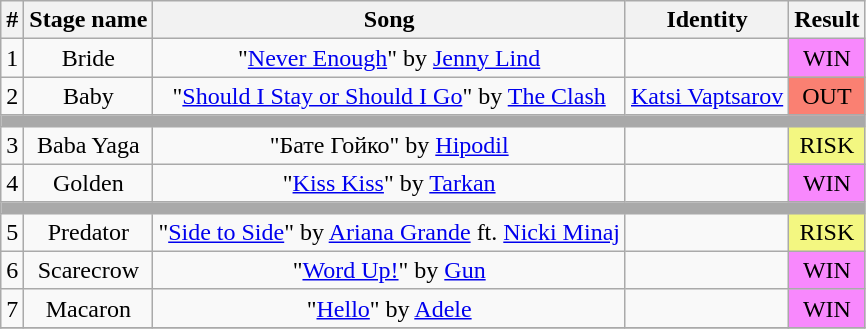<table class="wikitable plainrowheaders" style="text-align: center;">
<tr>
<th>#</th>
<th>Stage name</th>
<th>Song</th>
<th>Identity</th>
<th>Result</th>
</tr>
<tr>
<td>1</td>
<td>Bride</td>
<td>"<a href='#'>Never Enough</a>" by <a href='#'>Jenny Lind</a></td>
<td></td>
<td bgcolor="#F888FD">WIN</td>
</tr>
<tr>
<td>2</td>
<td>Baby</td>
<td>"<a href='#'>Should I Stay or Should I Go</a>" by <a href='#'>The Clash</a></td>
<td><a href='#'>Katsi Vaptsarov</a></td>
<td bgcolor=salmon>OUT</td>
</tr>
<tr>
<td colspan="5" style="background:darkgray"></td>
</tr>
<tr>
<td>3</td>
<td>Baba Yaga</td>
<td>"Бате Гойко" by <a href='#'>Hipodil</a></td>
<td></td>
<td bgcolor="#F3F781">RISK</td>
</tr>
<tr>
<td>4</td>
<td>Golden</td>
<td>"<a href='#'>Kiss Kiss</a>" by <a href='#'>Tarkan</a></td>
<td></td>
<td bgcolor="#F888FD">WIN</td>
</tr>
<tr>
<td colspan="5" style="background:darkgray"></td>
</tr>
<tr>
<td>5</td>
<td>Predator</td>
<td>"<a href='#'>Side to Side</a>" by <a href='#'>Ariana Grande</a> ft. <a href='#'>Nicki Minaj</a></td>
<td></td>
<td bgcolor="#F3F781">RISK</td>
</tr>
<tr>
<td>6</td>
<td>Scarecrow</td>
<td>"<a href='#'>Word Up!</a>" by <a href='#'>Gun</a></td>
<td></td>
<td bgcolor="#F888FD">WIN</td>
</tr>
<tr>
<td>7</td>
<td>Macaron</td>
<td>"<a href='#'>Hello</a>" by <a href='#'>Adele</a></td>
<td></td>
<td bgcolor="#F888FD">WIN</td>
</tr>
<tr>
</tr>
</table>
